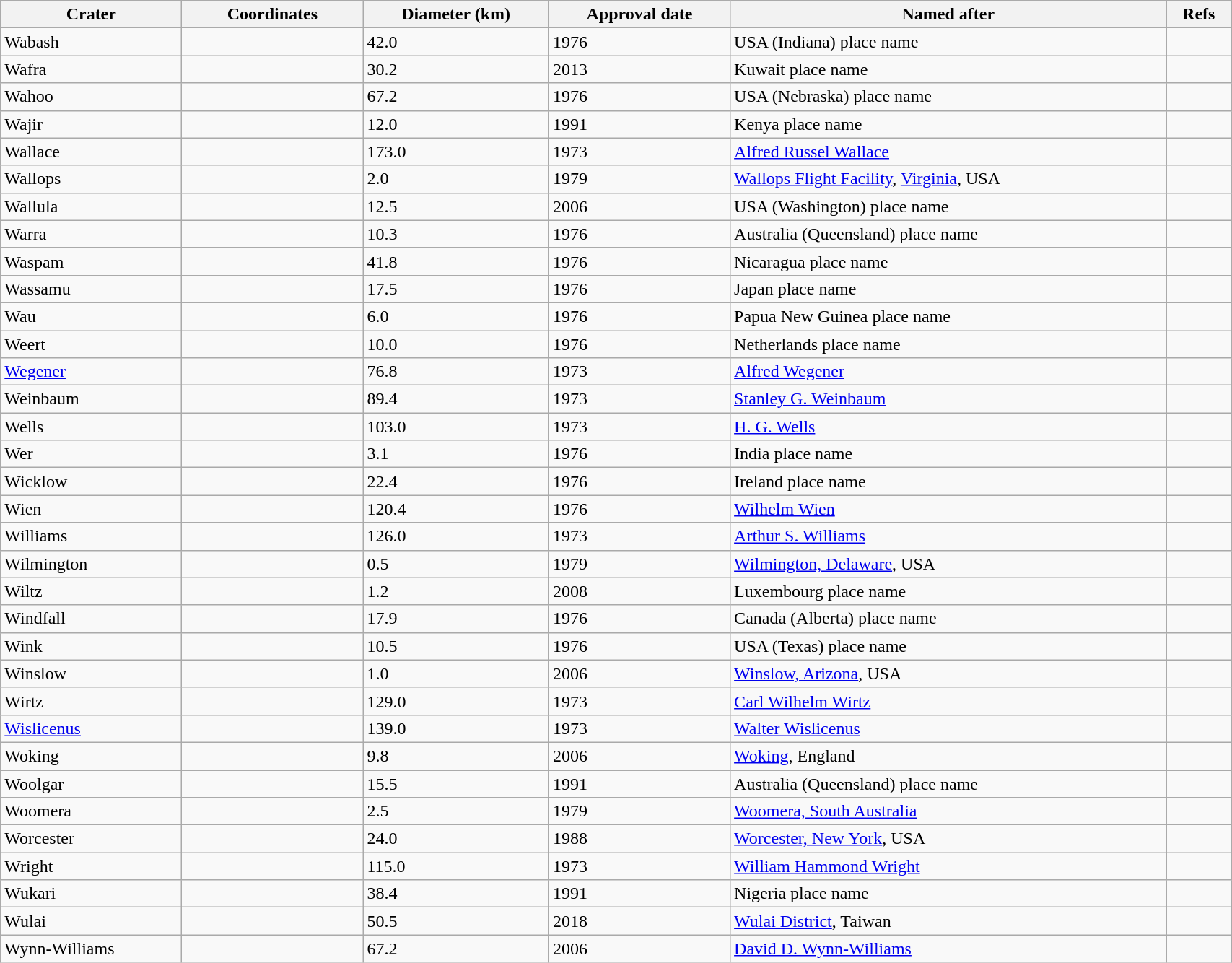<table class="wikitable" style="min-width: 90%;">
<tr>
<th style="width:10em">Crater</th>
<th style="width:10em">Coordinates</th>
<th>Diameter (km)</th>
<th>Approval date</th>
<th>Named after</th>
<th>Refs</th>
</tr>
<tr id="Wabash">
<td>Wabash</td>
<td></td>
<td>42.0</td>
<td>1976</td>
<td>USA (Indiana) place name</td>
<td></td>
</tr>
<tr id="Wafra">
<td>Wafra</td>
<td></td>
<td>30.2</td>
<td>2013</td>
<td>Kuwait place name</td>
<td></td>
</tr>
<tr id="Wahoo">
<td>Wahoo</td>
<td></td>
<td>67.2</td>
<td>1976</td>
<td>USA (Nebraska) place name</td>
<td></td>
</tr>
<tr id="Wajir">
<td>Wajir</td>
<td></td>
<td>12.0</td>
<td>1991</td>
<td>Kenya place name</td>
<td></td>
</tr>
<tr id="Wallace">
<td>Wallace</td>
<td></td>
<td>173.0</td>
<td>1973</td>
<td><a href='#'>Alfred Russel Wallace</a></td>
<td></td>
</tr>
<tr id="Wallops">
<td>Wallops</td>
<td></td>
<td>2.0</td>
<td>1979</td>
<td><a href='#'>Wallops Flight Facility</a>, <a href='#'>Virginia</a>, USA</td>
<td></td>
</tr>
<tr id="Wallula">
<td>Wallula</td>
<td></td>
<td>12.5</td>
<td>2006</td>
<td>USA (Washington) place name</td>
<td></td>
</tr>
<tr id="Warra">
<td>Warra</td>
<td></td>
<td>10.3</td>
<td>1976</td>
<td>Australia (Queensland) place name</td>
<td></td>
</tr>
<tr id="Waspam">
<td>Waspam</td>
<td></td>
<td>41.8</td>
<td>1976</td>
<td>Nicaragua place name</td>
<td></td>
</tr>
<tr id="Wassamu">
<td>Wassamu</td>
<td></td>
<td>17.5</td>
<td>1976</td>
<td>Japan place name</td>
<td></td>
</tr>
<tr id="Wau">
<td>Wau</td>
<td></td>
<td>6.0</td>
<td>1976</td>
<td>Papua New Guinea place name</td>
<td></td>
</tr>
<tr id="Weert">
<td>Weert</td>
<td></td>
<td>10.0</td>
<td>1976</td>
<td>Netherlands place name</td>
<td></td>
</tr>
<tr id="Wegener">
<td><a href='#'>Wegener</a></td>
<td></td>
<td>76.8</td>
<td>1973</td>
<td><a href='#'>Alfred Wegener</a></td>
<td></td>
</tr>
<tr id="Weinbaum">
<td>Weinbaum</td>
<td></td>
<td>89.4</td>
<td>1973</td>
<td><a href='#'>Stanley G. Weinbaum</a></td>
<td></td>
</tr>
<tr id="Wells">
<td>Wells</td>
<td></td>
<td>103.0</td>
<td>1973</td>
<td><a href='#'>H. G. Wells</a></td>
<td></td>
</tr>
<tr id="Wer">
<td>Wer</td>
<td></td>
<td>3.1</td>
<td>1976</td>
<td>India place name</td>
<td></td>
</tr>
<tr id="Wicklow">
<td>Wicklow</td>
<td></td>
<td>22.4</td>
<td>1976</td>
<td>Ireland place name</td>
<td></td>
</tr>
<tr id="Wien">
<td>Wien</td>
<td></td>
<td>120.4</td>
<td>1976</td>
<td><a href='#'>Wilhelm Wien</a></td>
<td></td>
</tr>
<tr id="Williams">
<td>Williams</td>
<td></td>
<td>126.0</td>
<td>1973</td>
<td><a href='#'>Arthur S. Williams</a></td>
<td></td>
</tr>
<tr id="Wilmington">
<td>Wilmington</td>
<td></td>
<td>0.5</td>
<td>1979</td>
<td><a href='#'>Wilmington, Delaware</a>, USA</td>
<td></td>
</tr>
<tr id="Wiltz">
<td>Wiltz</td>
<td></td>
<td>1.2</td>
<td>2008</td>
<td>Luxembourg place name</td>
<td></td>
</tr>
<tr id="Windfall">
<td>Windfall</td>
<td></td>
<td>17.9</td>
<td>1976</td>
<td>Canada (Alberta) place name</td>
<td></td>
</tr>
<tr id="Wink">
<td>Wink</td>
<td></td>
<td>10.5</td>
<td>1976</td>
<td>USA (Texas) place name</td>
<td></td>
</tr>
<tr id="Winslow">
<td>Winslow</td>
<td></td>
<td>1.0</td>
<td>2006</td>
<td><a href='#'>Winslow, Arizona</a>, USA</td>
<td></td>
</tr>
<tr id="Wirtz">
<td>Wirtz</td>
<td></td>
<td>129.0</td>
<td>1973</td>
<td><a href='#'>Carl Wilhelm Wirtz</a></td>
<td></td>
</tr>
<tr id="Wislicenus">
<td><a href='#'>Wislicenus</a></td>
<td></td>
<td>139.0</td>
<td>1973</td>
<td><a href='#'>Walter Wislicenus</a></td>
<td></td>
</tr>
<tr id="Woking">
<td>Woking</td>
<td></td>
<td>9.8</td>
<td>2006</td>
<td><a href='#'>Woking</a>, England</td>
<td></td>
</tr>
<tr id="Woolgar">
<td>Woolgar</td>
<td></td>
<td>15.5</td>
<td>1991</td>
<td>Australia (Queensland) place name</td>
<td></td>
</tr>
<tr id="Woomera">
<td>Woomera</td>
<td></td>
<td>2.5</td>
<td>1979</td>
<td><a href='#'>Woomera, South Australia</a></td>
<td></td>
</tr>
<tr id="Worcester">
<td>Worcester</td>
<td></td>
<td>24.0</td>
<td>1988</td>
<td><a href='#'>Worcester, New York</a>, USA</td>
<td></td>
</tr>
<tr id="Wright">
<td>Wright</td>
<td></td>
<td>115.0</td>
<td>1973</td>
<td><a href='#'>William Hammond Wright</a></td>
<td></td>
</tr>
<tr id="Wukari">
<td>Wukari</td>
<td></td>
<td>38.4</td>
<td>1991</td>
<td>Nigeria place name</td>
<td></td>
</tr>
<tr id="Wulai">
<td>Wulai</td>
<td></td>
<td>50.5</td>
<td>2018</td>
<td><a href='#'>Wulai District</a>, Taiwan</td>
<td></td>
</tr>
<tr id="Wynn-Williams">
<td>Wynn-Williams</td>
<td></td>
<td>67.2</td>
<td>2006</td>
<td><a href='#'>David D. Wynn-Williams</a></td>
<td></td>
</tr>
</table>
